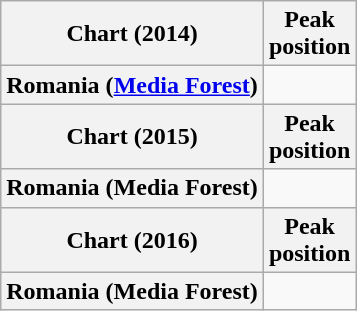<table class="wikitable plainrowheaders" style="text-align:center">
<tr>
<th>Chart (2014)</th>
<th>Peak<br>position</th>
</tr>
<tr>
<th scope="row">Romania (<a href='#'>Media Forest</a>)</th>
<td></td>
</tr>
<tr>
<th>Chart (2015)</th>
<th>Peak<br>position</th>
</tr>
<tr>
<th scope="row">Romania (Media Forest)</th>
<td></td>
</tr>
<tr>
<th>Chart (2016)</th>
<th>Peak<br>position</th>
</tr>
<tr>
<th scope="row">Romania (Media Forest)</th>
<td></td>
</tr>
</table>
